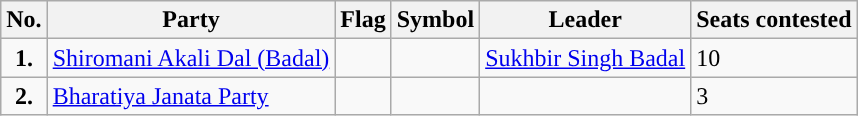<table class="wikitable">
<tr>
<th>No.</th>
<th>Party</th>
<th>Flag</th>
<th>Symbol</th>
<th>Leader</th>
<th>Seats contested</th>
</tr>
<tr>
<td style="text-align:center; background:"><strong>1.</strong></td>
<td><a href='#'>Shiromani Akali Dal (Badal)</a></td>
<td></td>
<td></td>
<td><a href='#'>Sukhbir Singh Badal</a></td>
<td>10</td>
</tr>
<tr>
<td style="text-align:center; background:"><strong>2.</strong></td>
<td><a href='#'>Bharatiya Janata Party</a></td>
<td></td>
<td></td>
<td></td>
<td>3</td>
</tr>
</table>
